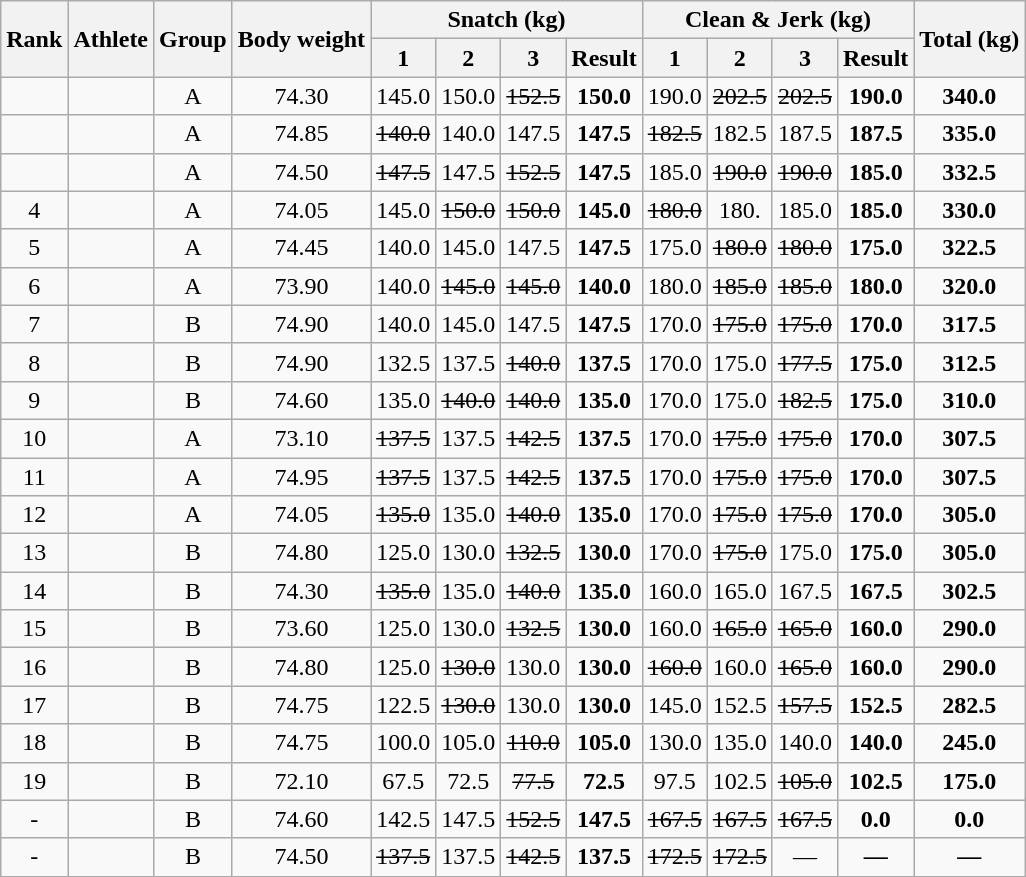<table class="wikitable" style="text-align:center;">
<tr>
<th rowspan="2">Rank</th>
<th rowspan="2">Athlete</th>
<th rowspan="2">Group</th>
<th rowspan="2">Body weight</th>
<th colspan="4">Snatch (kg)</th>
<th colspan="4">Clean & Jerk (kg)</th>
<th rowspan="2">Total (kg)</th>
</tr>
<tr>
<th>1</th>
<th>2</th>
<th>3</th>
<th>Result</th>
<th>1</th>
<th>2</th>
<th>3</th>
<th>Result</th>
</tr>
<tr>
<td></td>
<td align="left"></td>
<td>A</td>
<td>74.30</td>
<td>145.0</td>
<td>150.0</td>
<td><s>152.5</s></td>
<td><strong>150.0</strong></td>
<td>190.0</td>
<td><s>202.5</s></td>
<td><s>202.5</s></td>
<td><strong>190.0</strong></td>
<td><strong>340.0</strong></td>
</tr>
<tr>
<td></td>
<td align="left"></td>
<td>A</td>
<td>74.85</td>
<td><s>140.0</s></td>
<td>140.0</td>
<td>147.5</td>
<td><strong>147.5</strong></td>
<td><s>182.5</s></td>
<td>182.5</td>
<td>187.5</td>
<td><strong>187.5</strong></td>
<td><strong>335.0</strong></td>
</tr>
<tr>
<td></td>
<td align="left"></td>
<td>A</td>
<td>74.50</td>
<td><s>147.5</s></td>
<td>147.5</td>
<td><s>152.5</s></td>
<td><strong>147.5</strong></td>
<td>185.0</td>
<td><s>190.0</s></td>
<td><s>190.0</s></td>
<td><strong>185.0</strong></td>
<td><strong>332.5</strong></td>
</tr>
<tr>
<td>4</td>
<td align="left"></td>
<td>A</td>
<td>74.05</td>
<td>145.0</td>
<td><s>150.0</s></td>
<td><s>150.0</s></td>
<td><strong>145.0</strong></td>
<td><s>180.0</s></td>
<td>180.</td>
<td>185.0</td>
<td><strong>185.0</strong></td>
<td><strong>330.0</strong></td>
</tr>
<tr>
<td>5</td>
<td align="left"></td>
<td>A</td>
<td>74.45</td>
<td>140.0</td>
<td>145.0</td>
<td>147.5</td>
<td><strong>147.5</strong></td>
<td>175.0</td>
<td><s>180.0</s></td>
<td><s>180.0</s></td>
<td><strong>175.0</strong></td>
<td><strong>322.5</strong></td>
</tr>
<tr>
<td>6</td>
<td align="left"></td>
<td>A</td>
<td>73.90</td>
<td>140.0</td>
<td><s>145.0</s></td>
<td><s>145.0</s></td>
<td><strong>140.0</strong></td>
<td>180.0</td>
<td><s>185.0</s></td>
<td><s>185.0</s></td>
<td><strong>180.0</strong></td>
<td><strong>320.0</strong></td>
</tr>
<tr>
<td>7</td>
<td align="left"></td>
<td>B</td>
<td>74.90</td>
<td>140.0</td>
<td>145.0</td>
<td>147.5</td>
<td><strong>147.5</strong></td>
<td>170.0</td>
<td><s>175.0</s></td>
<td><s>175.0</s></td>
<td><strong>170.0</strong></td>
<td><strong>317.5</strong></td>
</tr>
<tr>
<td>8</td>
<td align="left"></td>
<td>B</td>
<td>74.90</td>
<td>132.5</td>
<td>137.5</td>
<td><s>140.0</s></td>
<td><strong>137.5</strong></td>
<td>170.0</td>
<td>175.0</td>
<td><s>177.5</s></td>
<td><strong>175.0</strong></td>
<td><strong>312.5</strong></td>
</tr>
<tr>
<td>9</td>
<td align="left"></td>
<td>B</td>
<td>74.60</td>
<td>135.0</td>
<td><s>140.0</s></td>
<td><s>140.0</s></td>
<td><strong>135.0</strong></td>
<td>170.0</td>
<td>175.0</td>
<td><s>182.5</s></td>
<td><strong>175.0</strong></td>
<td><strong>310.0</strong></td>
</tr>
<tr>
<td>10</td>
<td align="left"></td>
<td>A</td>
<td>73.10</td>
<td><s>137.5</s></td>
<td>137.5</td>
<td><s>142.5</s></td>
<td><strong>137.5</strong></td>
<td>170.0</td>
<td><s>175.0</s></td>
<td><s>175.0</s></td>
<td><strong>170.0</strong></td>
<td><strong>307.5</strong></td>
</tr>
<tr>
<td>11</td>
<td align="left"></td>
<td>A</td>
<td>74.95</td>
<td><s>137.5</s></td>
<td>137.5</td>
<td><s>142.5</s></td>
<td><strong>137.5</strong></td>
<td>170.0</td>
<td><s>175.0</s></td>
<td><s>175.0</s></td>
<td><strong>170.0</strong></td>
<td><strong>307.5</strong></td>
</tr>
<tr>
<td>12</td>
<td align="left"></td>
<td>A</td>
<td>74.05</td>
<td><s>135.0</s></td>
<td>135.0</td>
<td><s>140.0</s></td>
<td><strong>135.0</strong></td>
<td>170.0</td>
<td><s>175.0</s></td>
<td><s>175.0</s></td>
<td><strong>170.0</strong></td>
<td><strong>305.0</strong></td>
</tr>
<tr>
<td>13</td>
<td align="left"></td>
<td>B</td>
<td>74.80</td>
<td>125.0</td>
<td>130.0</td>
<td><s>132.5</s></td>
<td><strong>130.0</strong></td>
<td>170.0</td>
<td><s>175.0</s></td>
<td>175.0</td>
<td><strong>175.0</strong></td>
<td><strong>305.0</strong></td>
</tr>
<tr>
<td>14</td>
<td align="left"></td>
<td>B</td>
<td>74.30</td>
<td><s>135.0</s></td>
<td>135.0</td>
<td><s>140.0</s></td>
<td><strong>135.0</strong></td>
<td>160.0</td>
<td>165.0</td>
<td>167.5</td>
<td><strong>167.5</strong></td>
<td><strong>302.5</strong></td>
</tr>
<tr>
<td>15</td>
<td align="left"></td>
<td>B</td>
<td>73.60</td>
<td>125.0</td>
<td>130.0</td>
<td><s>132.5</s></td>
<td><strong>130.0</strong></td>
<td>160.0</td>
<td><s>165.0</s></td>
<td><s>165.0</s></td>
<td><strong>160.0</strong></td>
<td><strong>290.0</strong></td>
</tr>
<tr>
<td>16</td>
<td align="left"></td>
<td>B</td>
<td>74.80</td>
<td>125.0</td>
<td><s>130.0</s></td>
<td>130.0</td>
<td><strong>130.0</strong></td>
<td><s>160.0</s></td>
<td>160.0</td>
<td><s>165.0</s></td>
<td><strong>160.0</strong></td>
<td><strong>290.0</strong></td>
</tr>
<tr>
<td>17</td>
<td align="left"></td>
<td>B</td>
<td>74.75</td>
<td>122.5</td>
<td><s>130.0</s></td>
<td>130.0</td>
<td><strong>130.0</strong></td>
<td>145.0</td>
<td>152.5</td>
<td><s>157.5</s></td>
<td><strong>152.5</strong></td>
<td><strong>282.5</strong></td>
</tr>
<tr>
<td>18</td>
<td align="left"></td>
<td>B</td>
<td>74.75</td>
<td>100.0</td>
<td>105.0</td>
<td><s>110.0</s></td>
<td><strong>105.0</strong></td>
<td>130.0</td>
<td>135.0</td>
<td>140.0</td>
<td><strong>140.0</strong></td>
<td><strong>245.0</strong></td>
</tr>
<tr>
<td>19</td>
<td align="left"></td>
<td>B</td>
<td>72.10</td>
<td>67.5</td>
<td>72.5</td>
<td><s>77.5</s></td>
<td><strong>72.5</strong></td>
<td>97.5</td>
<td>102.5</td>
<td><s>105.0</s></td>
<td><strong>102.5</strong></td>
<td><strong>175.0</strong></td>
</tr>
<tr>
<td>-</td>
<td align="left"></td>
<td>B</td>
<td>74.60</td>
<td>142.5</td>
<td>147.5</td>
<td><s>152.5</s></td>
<td><strong>147.5</strong></td>
<td><s>167.5</s></td>
<td><s>167.5</s></td>
<td><s>167.5</s></td>
<td><strong>0.0</strong></td>
<td><strong>0.0</strong></td>
</tr>
<tr>
<td>-</td>
<td align="left"></td>
<td>B</td>
<td>74.50</td>
<td><s>137.5</s></td>
<td>137.5</td>
<td><s>142.5</s></td>
<td><strong>137.5</strong></td>
<td><s>172.5</s></td>
<td><s>172.5</s></td>
<td>—</td>
<td><strong>—</strong></td>
<td><strong>—</strong></td>
</tr>
</table>
